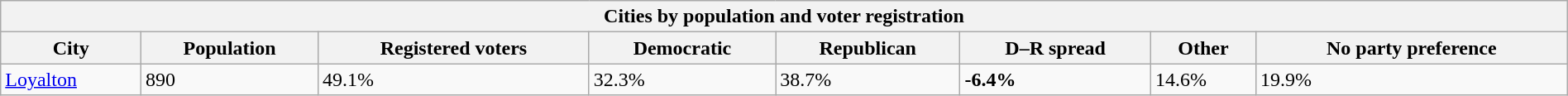<table class="wikitable collapsible collapsed sortable" style="width: 100%;">
<tr>
<th colspan="8">Cities by population and voter registration</th>
</tr>
<tr>
<th>City</th>
<th data-sort-type="number">Population</th>
<th data-sort-type="number">Registered voters<br></th>
<th data-sort-type="number">Democratic</th>
<th data-sort-type="number">Republican</th>
<th data-sort-type="number">D–R spread</th>
<th data-sort-type="number">Other</th>
<th data-sort-type="number">No party preference</th>
</tr>
<tr>
<td><a href='#'>Loyalton</a></td>
<td>890</td>
<td>49.1%</td>
<td>32.3%</td>
<td>38.7%</td>
<td><span><strong>-6.4%</strong></span></td>
<td>14.6%</td>
<td>19.9%</td>
</tr>
</table>
